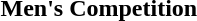<table>
<tr>
<td><strong>Men's Competition</strong></td>
<td></td>
<td></td>
<td></td>
</tr>
<tr>
</tr>
</table>
